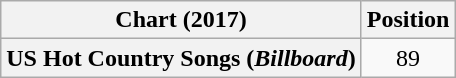<table class="wikitable plainrowheaders" style="text-align:center">
<tr>
<th>Chart (2017)</th>
<th>Position</th>
</tr>
<tr>
<th scope="row">US Hot Country Songs (<em>Billboard</em>)</th>
<td>89</td>
</tr>
</table>
